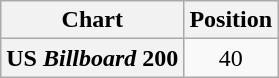<table class="wikitable plainrowheaders" style="text-align:center;">
<tr>
<th scope="col">Chart</th>
<th scope="col">Position</th>
</tr>
<tr>
<th scope="row">US <em>Billboard</em> 200</th>
<td>40</td>
</tr>
</table>
